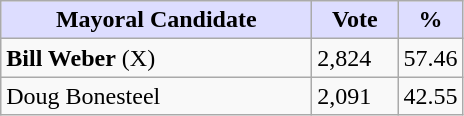<table class="wikitable">
<tr>
<th style="background:#ddf; width:200px;">Mayoral Candidate</th>
<th style="background:#ddf; width:50px;">Vote</th>
<th style="background:#ddf; width:30px;">%</th>
</tr>
<tr>
<td><strong>Bill Weber</strong> (X)</td>
<td>2,824</td>
<td>57.46</td>
</tr>
<tr>
<td>Doug Bonesteel</td>
<td>2,091</td>
<td>42.55</td>
</tr>
</table>
